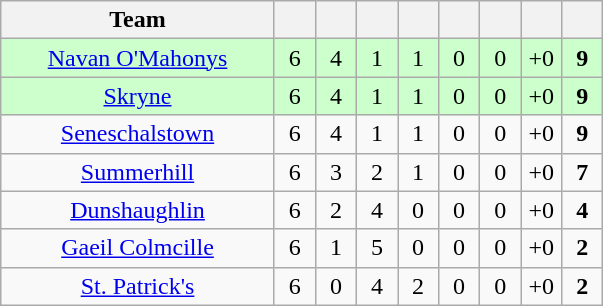<table class="wikitable" style="text-align:center">
<tr>
<th style="width:175px;">Team</th>
<th width="20"></th>
<th width="20"></th>
<th width="20"></th>
<th width="20"></th>
<th width="20"></th>
<th width="20"></th>
<th width="20"></th>
<th width="20"></th>
</tr>
<tr style="background:#cfc;">
<td><a href='#'>Navan O'Mahonys</a></td>
<td>6</td>
<td>4</td>
<td>1</td>
<td>1</td>
<td>0</td>
<td>0</td>
<td>+0</td>
<td><strong>9</strong></td>
</tr>
<tr style="background:#cfc;">
<td><a href='#'>Skryne</a></td>
<td>6</td>
<td>4</td>
<td>1</td>
<td>1</td>
<td>0</td>
<td>0</td>
<td>+0</td>
<td><strong>9</strong></td>
</tr>
<tr>
<td><a href='#'>Seneschalstown</a></td>
<td>6</td>
<td>4</td>
<td>1</td>
<td>1</td>
<td>0</td>
<td>0</td>
<td>+0</td>
<td><strong>9</strong></td>
</tr>
<tr>
<td><a href='#'>Summerhill</a></td>
<td>6</td>
<td>3</td>
<td>2</td>
<td>1</td>
<td>0</td>
<td>0</td>
<td>+0</td>
<td><strong>7</strong></td>
</tr>
<tr>
<td><a href='#'>Dunshaughlin</a></td>
<td>6</td>
<td>2</td>
<td>4</td>
<td>0</td>
<td>0</td>
<td>0</td>
<td>+0</td>
<td><strong>4</strong></td>
</tr>
<tr>
<td><a href='#'>Gaeil Colmcille</a></td>
<td>6</td>
<td>1</td>
<td>5</td>
<td>0</td>
<td>0</td>
<td>0</td>
<td>+0</td>
<td><strong>2</strong></td>
</tr>
<tr>
<td><a href='#'>St. Patrick's</a></td>
<td>6</td>
<td>0</td>
<td>4</td>
<td>2</td>
<td>0</td>
<td>0</td>
<td>+0</td>
<td><strong>2</strong></td>
</tr>
</table>
